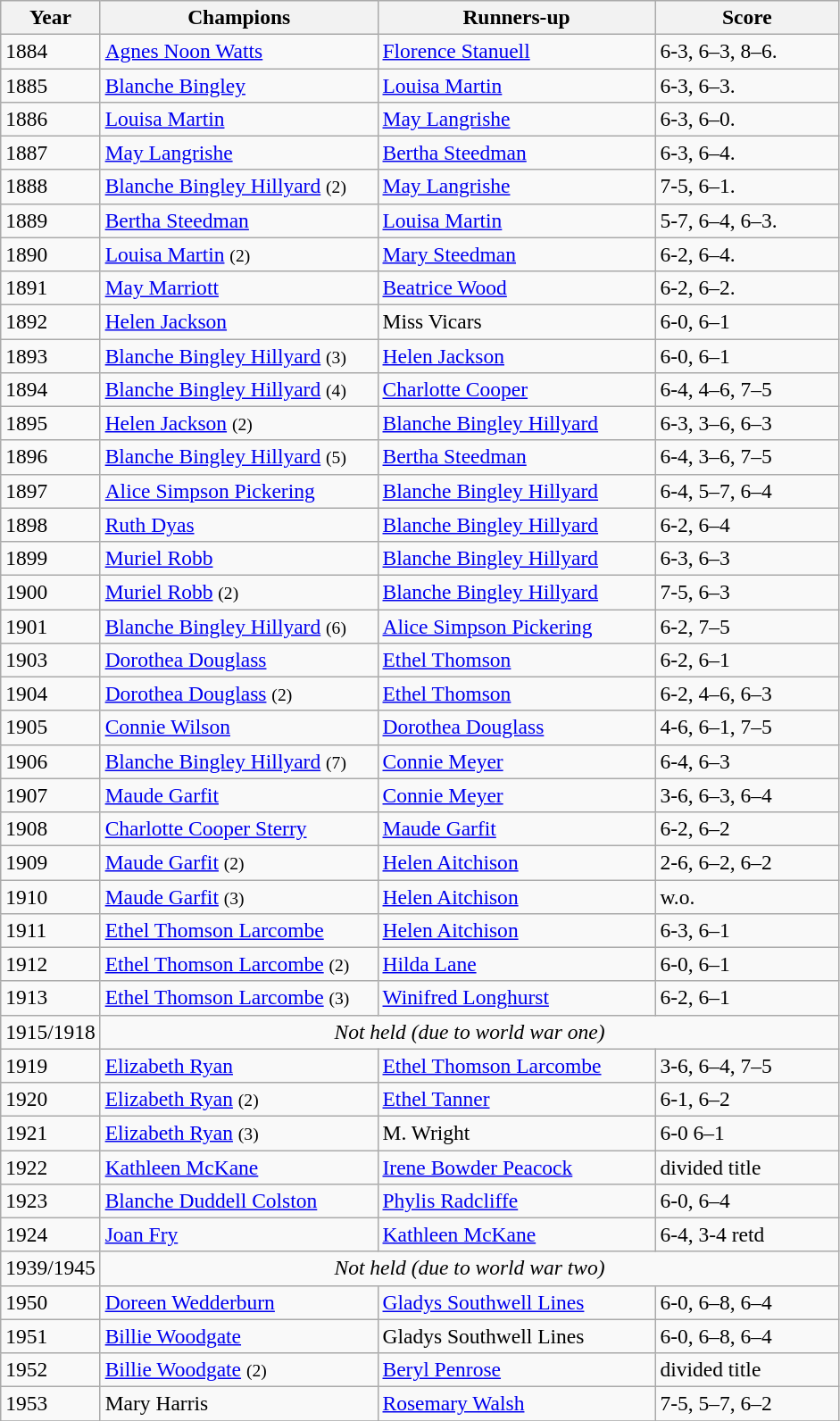<table class="wikitable" style="font-size:98%;">
<tr>
<th style="width:60px;">Year</th>
<th style="width:200px;">Champions</th>
<th style="width:200px;">Runners-up</th>
<th style="width:130px;">Score</th>
</tr>
<tr>
<td>1884</td>
<td> <a href='#'>Agnes Noon Watts</a></td>
<td> <a href='#'>Florence Stanuell</a></td>
<td>6-3, 6–3, 8–6.</td>
</tr>
<tr>
<td>1885</td>
<td> <a href='#'>Blanche Bingley</a></td>
<td> <a href='#'>Louisa Martin</a></td>
<td>6-3, 6–3.</td>
</tr>
<tr>
<td>1886</td>
<td> <a href='#'>Louisa Martin</a></td>
<td> <a href='#'>May Langrishe</a></td>
<td>6-3, 6–0.</td>
</tr>
<tr>
<td>1887</td>
<td> <a href='#'>May Langrishe</a></td>
<td> <a href='#'>Bertha Steedman</a></td>
<td>6-3, 6–4.</td>
</tr>
<tr>
<td>1888</td>
<td> <a href='#'>Blanche Bingley Hillyard</a>  <small>(2)</small></td>
<td> <a href='#'>May Langrishe</a></td>
<td>7-5, 6–1.</td>
</tr>
<tr>
<td>1889</td>
<td> <a href='#'>Bertha Steedman</a></td>
<td> <a href='#'>Louisa Martin</a></td>
<td>5-7, 6–4, 6–3.</td>
</tr>
<tr>
<td>1890</td>
<td> <a href='#'>Louisa Martin</a> <small>(2)</small></td>
<td> <a href='#'>Mary Steedman</a></td>
<td>6-2, 6–4.</td>
</tr>
<tr>
<td>1891</td>
<td> <a href='#'>May Marriott</a></td>
<td> <a href='#'>Beatrice Wood</a></td>
<td>6-2, 6–2.</td>
</tr>
<tr>
<td>1892</td>
<td> <a href='#'>Helen Jackson</a></td>
<td> Miss Vicars</td>
<td>6-0, 6–1</td>
</tr>
<tr>
<td>1893</td>
<td> <a href='#'>Blanche Bingley Hillyard</a>  <small>(3)</small></td>
<td> <a href='#'>Helen Jackson</a></td>
<td>6-0, 6–1</td>
</tr>
<tr>
<td>1894</td>
<td> <a href='#'>Blanche Bingley Hillyard</a>  <small>(4)</small></td>
<td> <a href='#'>Charlotte Cooper</a></td>
<td>6-4, 4–6, 7–5</td>
</tr>
<tr>
<td>1895</td>
<td> <a href='#'>Helen Jackson</a>  <small>(2)</small></td>
<td> <a href='#'>Blanche Bingley Hillyard </a></td>
<td>6-3, 3–6, 6–3</td>
</tr>
<tr>
<td>1896</td>
<td> <a href='#'>Blanche Bingley Hillyard</a>  <small>(5)</small></td>
<td> <a href='#'>Bertha Steedman</a></td>
<td>6-4, 3–6, 7–5</td>
</tr>
<tr>
<td>1897</td>
<td> <a href='#'>Alice Simpson Pickering</a></td>
<td> <a href='#'>Blanche Bingley Hillyard</a></td>
<td>6-4, 5–7, 6–4</td>
</tr>
<tr>
<td>1898</td>
<td> <a href='#'>Ruth Dyas</a></td>
<td> <a href='#'>Blanche Bingley Hillyard</a></td>
<td>6-2, 6–4</td>
</tr>
<tr>
<td>1899</td>
<td> <a href='#'>Muriel Robb</a></td>
<td> <a href='#'>Blanche Bingley Hillyard</a></td>
<td>6-3, 6–3</td>
</tr>
<tr>
<td>1900</td>
<td> <a href='#'>Muriel Robb</a> <small>(2)</small></td>
<td> <a href='#'>Blanche Bingley Hillyard</a></td>
<td>7-5, 6–3</td>
</tr>
<tr>
<td>1901</td>
<td> <a href='#'>Blanche Bingley Hillyard</a> <small>(6)</small></td>
<td> <a href='#'>Alice Simpson Pickering</a></td>
<td>6-2, 7–5</td>
</tr>
<tr>
<td>1903</td>
<td> <a href='#'>Dorothea Douglass</a></td>
<td> <a href='#'>Ethel Thomson</a></td>
<td>6-2, 6–1</td>
</tr>
<tr>
<td>1904</td>
<td> <a href='#'>Dorothea Douglass</a> <small>(2)</small></td>
<td> <a href='#'>Ethel Thomson</a></td>
<td>6-2, 4–6, 6–3</td>
</tr>
<tr>
<td>1905</td>
<td> <a href='#'>Connie Wilson</a></td>
<td> <a href='#'>Dorothea Douglass</a></td>
<td>4-6, 6–1, 7–5</td>
</tr>
<tr>
<td>1906</td>
<td> <a href='#'>Blanche Bingley Hillyard</a> <small>(7)</small></td>
<td> <a href='#'>Connie Meyer</a></td>
<td>6-4, 6–3</td>
</tr>
<tr>
<td>1907</td>
<td> <a href='#'>Maude Garfit</a></td>
<td> <a href='#'>Connie Meyer</a></td>
<td>3-6, 6–3, 6–4</td>
</tr>
<tr>
<td>1908</td>
<td> <a href='#'>Charlotte Cooper Sterry</a></td>
<td> <a href='#'>Maude Garfit</a></td>
<td>6-2, 6–2</td>
</tr>
<tr>
<td>1909</td>
<td> <a href='#'>Maude Garfit</a> <small>(2)</small></td>
<td> <a href='#'>Helen Aitchison</a></td>
<td>2-6, 6–2, 6–2</td>
</tr>
<tr>
<td>1910</td>
<td> <a href='#'>Maude Garfit</a> <small>(3)</small></td>
<td> <a href='#'>Helen Aitchison</a></td>
<td>w.o.</td>
</tr>
<tr>
<td>1911</td>
<td> <a href='#'>Ethel Thomson Larcombe</a></td>
<td> <a href='#'>Helen Aitchison</a></td>
<td>6-3, 6–1</td>
</tr>
<tr>
<td>1912</td>
<td> <a href='#'>Ethel Thomson Larcombe</a> <small>(2)</small></td>
<td> <a href='#'>Hilda Lane</a></td>
<td>6-0, 6–1</td>
</tr>
<tr>
<td>1913</td>
<td> <a href='#'>Ethel Thomson Larcombe</a> <small>(3)</small></td>
<td> <a href='#'>Winifred Longhurst</a></td>
<td>6-2, 6–1</td>
</tr>
<tr>
<td>1915/1918</td>
<td colspan=3 align=center><em>Not held (due to world war one)</em></td>
</tr>
<tr>
<td>1919</td>
<td> <a href='#'>Elizabeth Ryan</a></td>
<td> <a href='#'>Ethel Thomson Larcombe</a></td>
<td>3-6, 6–4, 7–5</td>
</tr>
<tr>
<td>1920</td>
<td> <a href='#'>Elizabeth Ryan</a> <small>(2)</small></td>
<td> <a href='#'>Ethel Tanner</a></td>
<td>6-1, 6–2</td>
</tr>
<tr>
<td>1921</td>
<td> <a href='#'>Elizabeth Ryan</a> <small>(3)</small></td>
<td> M. Wright</td>
<td>6-0 6–1</td>
</tr>
<tr>
<td>1922</td>
<td> <a href='#'>Kathleen McKane</a></td>
<td> <a href='#'>Irene Bowder Peacock</a></td>
<td>divided title</td>
</tr>
<tr>
<td>1923</td>
<td> <a href='#'>Blanche Duddell Colston </a></td>
<td> <a href='#'>Phylis Radcliffe</a></td>
<td>6-0, 6–4</td>
</tr>
<tr>
<td>1924</td>
<td> <a href='#'>Joan Fry</a></td>
<td> <a href='#'>Kathleen McKane</a></td>
<td>6-4, 3-4 retd</td>
</tr>
<tr>
<td>1939/1945</td>
<td colspan=3 align=center><em>Not held (due to world war two)</em></td>
</tr>
<tr>
<td>1950</td>
<td> <a href='#'>Doreen Wedderburn</a></td>
<td> <a href='#'>Gladys Southwell Lines</a></td>
<td>6-0, 6–8, 6–4</td>
</tr>
<tr>
<td>1951</td>
<td> <a href='#'>Billie Woodgate</a></td>
<td> Gladys Southwell Lines</td>
<td>6-0, 6–8, 6–4</td>
</tr>
<tr>
<td>1952</td>
<td> <a href='#'>Billie Woodgate</a> <small>(2)</small></td>
<td> <a href='#'>Beryl Penrose</a></td>
<td>divided title</td>
</tr>
<tr>
<td>1953</td>
<td> Mary Harris</td>
<td> <a href='#'>Rosemary Walsh</a></td>
<td>7-5, 5–7, 6–2</td>
</tr>
<tr>
</tr>
</table>
